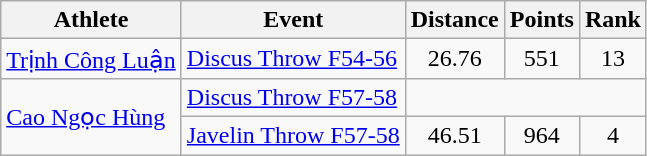<table class="wikitable">
<tr>
<th>Athlete</th>
<th>Event</th>
<th>Distance</th>
<th>Points</th>
<th>Rank</th>
</tr>
<tr align=center>
<td align=left><a href='#'>Trịnh Công Luận</a></td>
<td align=left><a href='#'>Discus Throw F54-56</a></td>
<td>26.76</td>
<td>551</td>
<td>13</td>
</tr>
<tr align=center>
<td align=left rowspan=2><a href='#'>Cao Ngọc Hùng</a></td>
<td align=left><a href='#'>Discus Throw F57-58</a></td>
<td colspan=3></td>
</tr>
<tr align=center>
<td align=left><a href='#'>Javelin Throw F57-58</a></td>
<td>46.51</td>
<td>964</td>
<td>4</td>
</tr>
</table>
